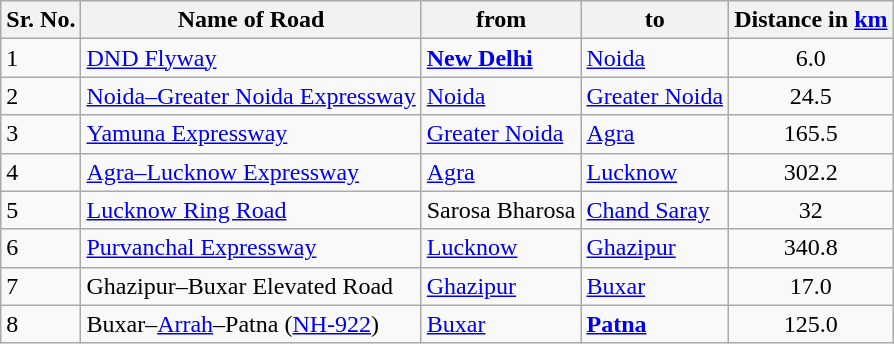<table class="wikitable sortable">
<tr>
<th>Sr. No.</th>
<th>Name of Road</th>
<th>from</th>
<th>to</th>
<th>Distance in <a href='#'>km</a></th>
</tr>
<tr>
<td>1</td>
<td><a href='#'>DND Flyway</a></td>
<td><strong><a href='#'>New Delhi</a></strong></td>
<td><a href='#'>Noida</a></td>
<td style="text-align:center;">6.0</td>
</tr>
<tr>
<td>2</td>
<td><a href='#'>Noida–Greater Noida Expressway</a></td>
<td><a href='#'>Noida</a></td>
<td><a href='#'>Greater Noida</a></td>
<td style="text-align:center;">24.5</td>
</tr>
<tr>
<td>3</td>
<td><a href='#'>Yamuna Expressway</a></td>
<td><a href='#'>Greater Noida</a></td>
<td><a href='#'>Agra</a></td>
<td style="text-align:center;">165.5</td>
</tr>
<tr>
<td>4</td>
<td><a href='#'>Agra–Lucknow Expressway</a></td>
<td><a href='#'>Agra</a></td>
<td><a href='#'>Lucknow</a></td>
<td style="text-align:center;">302.2</td>
</tr>
<tr>
<td>5</td>
<td><a href='#'>Lucknow Ring Road</a></td>
<td>Sarosa Bharosa</td>
<td><a href='#'>Chand Saray</a></td>
<td style="text-align:center;">32</td>
</tr>
<tr>
<td>6</td>
<td><a href='#'>Purvanchal Expressway</a></td>
<td><a href='#'>Lucknow</a></td>
<td><a href='#'>Ghazipur</a></td>
<td style="text-align:center;">340.8</td>
</tr>
<tr>
<td>7</td>
<td>Ghazipur–Buxar Elevated Road</td>
<td><a href='#'>Ghazipur</a></td>
<td><a href='#'>Buxar</a></td>
<td style="text-align:center;">17.0</td>
</tr>
<tr>
<td>8</td>
<td>Buxar–<a href='#'>Arrah</a>–Patna (<a href='#'>NH-922</a>)</td>
<td><a href='#'>Buxar</a></td>
<td><strong><a href='#'>Patna</a></strong></td>
<td style="text-align:center;">125.0</td>
</tr>
</table>
